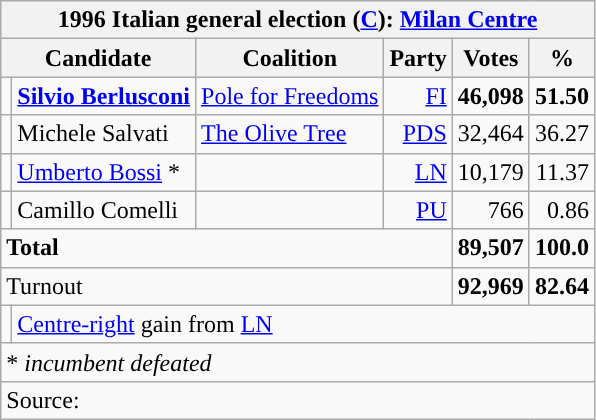<table class=wikitable style=text-align:right>
<tr>
<th colspan=6>1996 Italian general election (<a href='#'>C</a>): <a href='#'>Milan Centre</a></th>
</tr>
<tr>
<th colspan=2>Candidate</th>
<th>Coalition</th>
<th>Party</th>
<th>Votes</th>
<th>%</th>
</tr>
<tr>
<td></td>
<td align=left><strong><a href='#'>Silvio Berlusconi</a></strong></td>
<td align=left><a href='#'>Pole for Freedoms</a></td>
<td><a href='#'>FI</a></td>
<td><strong>46,098</strong></td>
<td><strong>51.50</strong></td>
</tr>
<tr>
<td></td>
<td align=left>Michele Salvati</td>
<td align=left><a href='#'>The Olive Tree</a></td>
<td><a href='#'>PDS</a></td>
<td>32,464</td>
<td>36.27</td>
</tr>
<tr>
<td></td>
<td align=left><a href='#'>Umberto Bossi</a> *</td>
<td></td>
<td><a href='#'>LN</a></td>
<td>10,179</td>
<td>11.37</td>
</tr>
<tr>
<td></td>
<td align=left>Camillo Comelli</td>
<td></td>
<td><a href='#'>PU</a></td>
<td>766</td>
<td>0.86</td>
</tr>
<tr>
<td align=left colspan=4><strong>Total</strong></td>
<td><strong>89,507</strong></td>
<td><strong>100.0</strong></td>
</tr>
<tr>
<td align=left colspan=4>Turnout</td>
<td><strong>92,969</strong></td>
<td><strong>82.64</strong></td>
</tr>
<tr>
<td></td>
<td align=left colspan=5><a href='#'>Centre-right</a> gain from <a href='#'>LN</a></td>
</tr>
<tr>
<td align=left colspan=6>* <em>incumbent defeated</em></td>
</tr>
<tr>
<td align=left colspan=6>Source: </td>
</tr>
</table>
